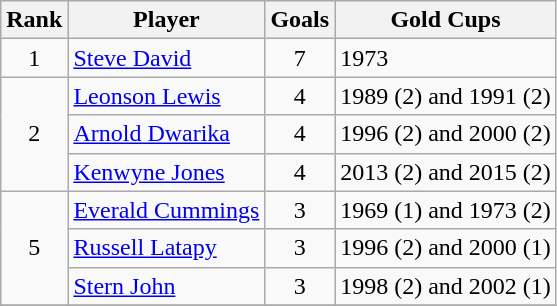<table class="wikitable" style="text-align: left;">
<tr>
<th>Rank</th>
<th>Player</th>
<th>Goals</th>
<th>Gold Cups</th>
</tr>
<tr>
<td align=center>1</td>
<td><a href='#'>Steve David</a></td>
<td align=center>7</td>
<td>1973</td>
</tr>
<tr>
<td rowspan=3 align=center>2</td>
<td><a href='#'>Leonson Lewis</a></td>
<td align=center>4</td>
<td>1989 (2) and 1991 (2)</td>
</tr>
<tr>
<td><a href='#'>Arnold Dwarika</a></td>
<td align=center>4</td>
<td>1996 (2) and 2000 (2)</td>
</tr>
<tr>
<td><a href='#'>Kenwyne Jones</a></td>
<td align=center>4</td>
<td>2013 (2) and 2015 (2)</td>
</tr>
<tr>
<td rowspan=3 align=center>5</td>
<td><a href='#'>Everald Cummings</a></td>
<td align=center>3</td>
<td>1969 (1) and 1973 (2)</td>
</tr>
<tr>
<td><a href='#'>Russell Latapy</a></td>
<td align=center>3</td>
<td>1996 (2) and 2000 (1)</td>
</tr>
<tr>
<td><a href='#'>Stern John</a></td>
<td align=center>3</td>
<td>1998 (2) and 2002 (1)</td>
</tr>
<tr>
</tr>
</table>
